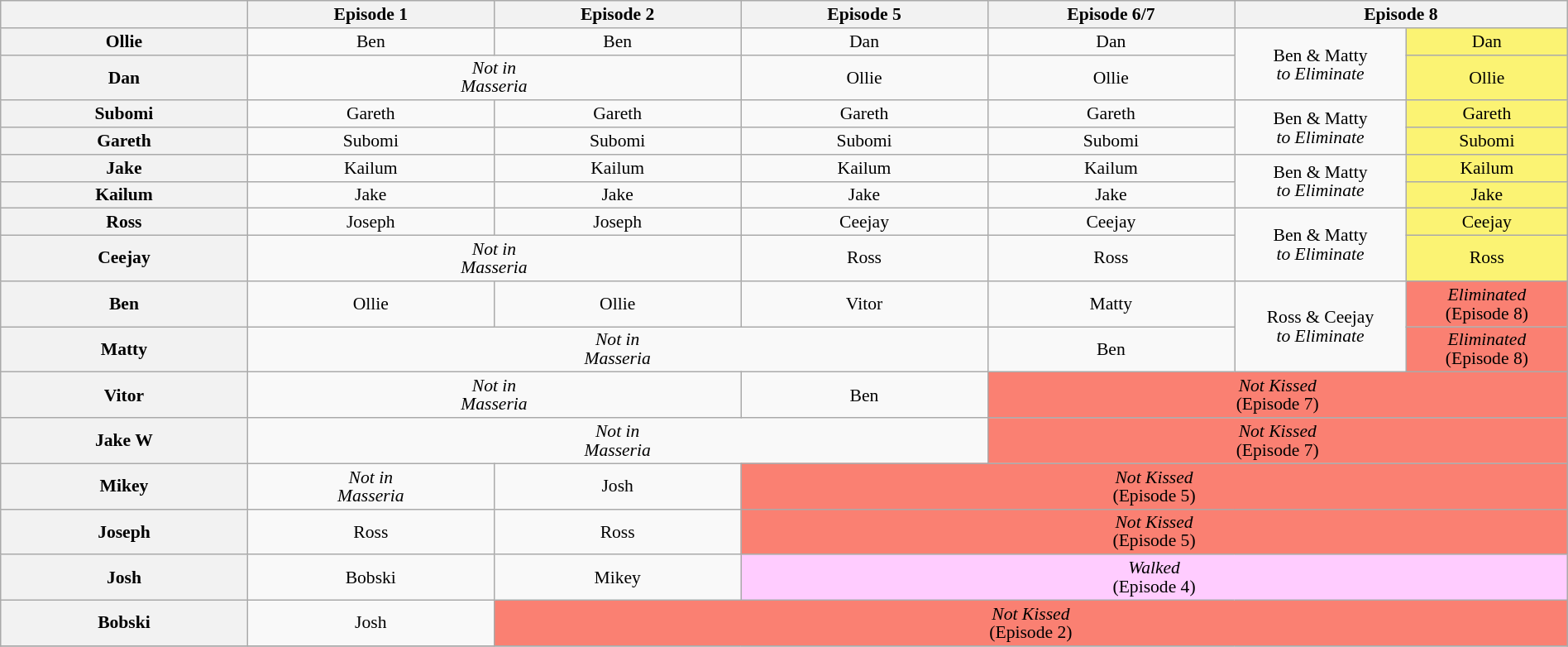<table class="wikitable nowrap" style="text-align:center; font-size:90%; line-height:15px; width:100%">
<tr>
<th style="width:5%"></th>
<th style="width:5%">Episode 1</th>
<th style="width:5%">Episode 2</th>
<th style="width:5%">Episode 5</th>
<th style="width:5%">Episode 6/7</th>
<th style="width:5%" colspan="2">Episode 8</th>
</tr>
<tr>
<th>Ollie</th>
<td>Ben</td>
<td>Ben</td>
<td>Dan</td>
<td>Dan</td>
<td rowspan="2">Ben & Matty<br><em>to Eliminate</em></td>
<td style="background:#FBF373">Dan</td>
</tr>
<tr>
<th>Dan</th>
<td colspan="2"><em>Not in <br> Masseria</em></td>
<td>Ollie</td>
<td>Ollie</td>
<td style="background:#FBF373">Ollie</td>
</tr>
<tr>
<th>Subomi</th>
<td>Gareth</td>
<td>Gareth</td>
<td>Gareth</td>
<td>Gareth</td>
<td rowspan="2">Ben & Matty<br><em>to Eliminate</em></td>
<td style="background:#FBF373">Gareth</td>
</tr>
<tr>
<th>Gareth</th>
<td>Subomi</td>
<td>Subomi</td>
<td>Subomi</td>
<td>Subomi</td>
<td style="background:#FBF373">Subomi</td>
</tr>
<tr>
<th>Jake</th>
<td>Kailum</td>
<td>Kailum</td>
<td>Kailum</td>
<td>Kailum</td>
<td rowspan="2">Ben & Matty<br><em>to Eliminate</em></td>
<td style="background:#FBF373">Kailum</td>
</tr>
<tr>
<th>Kailum</th>
<td>Jake</td>
<td>Jake</td>
<td>Jake</td>
<td>Jake</td>
<td style="background:#FBF373">Jake</td>
</tr>
<tr>
<th>Ross</th>
<td>Joseph</td>
<td>Joseph</td>
<td>Ceejay</td>
<td>Ceejay</td>
<td rowspan="2">Ben & Matty<br><em>to Eliminate</em></td>
<td style="background:#FBF373">Ceejay</td>
</tr>
<tr>
<th>Ceejay</th>
<td colspan="2"><em>Not in <br> Masseria</em></td>
<td>Ross</td>
<td>Ross</td>
<td style="background:#FBF373">Ross</td>
</tr>
<tr>
<th>Ben</th>
<td>Ollie</td>
<td>Ollie</td>
<td>Vitor</td>
<td>Matty</td>
<td rowspan="2">Ross & Ceejay<br><em>to Eliminate</em></td>
<td style="background:salmon;"><em>Eliminated</em><br> (Episode 8)</td>
</tr>
<tr>
<th>Matty</th>
<td colspan="3"><em>Not in <br> Masseria</em></td>
<td>Ben</td>
<td style="background:salmon;"><em>Eliminated</em><br> (Episode 8)</td>
</tr>
<tr>
<th>Vitor</th>
<td colspan="2"><em>Not in <br> Masseria</em></td>
<td>Ben</td>
<td colspan="3" style="background:salmon;"><em>Not Kissed</em><br> (Episode 7)</td>
</tr>
<tr>
<th>Jake W</th>
<td colspan="3"><em>Not in <br> Masseria</em></td>
<td colspan="3" style="background:salmon;"><em>Not Kissed</em><br> (Episode 7)</td>
</tr>
<tr>
<th>Mikey</th>
<td><em>Not in <br> Masseria</em></td>
<td>Josh</td>
<td colspan="4" style="background:salmon;"><em>Not Kissed</em><br> (Episode 5)</td>
</tr>
<tr>
<th>Joseph</th>
<td>Ross</td>
<td>Ross</td>
<td colspan="4" style="background:salmon;"><em>Not Kissed</em><br> (Episode 5)</td>
</tr>
<tr>
<th>Josh</th>
<td>Bobski</td>
<td>Mikey</td>
<td colspan="4" style="background:#FCF"><em>Walked</em><br> (Episode 4)</td>
</tr>
<tr>
<th>Bobski</th>
<td>Josh</td>
<td colspan="5" style="background:salmon;"><em>Not Kissed</em><br> (Episode 2)</td>
</tr>
<tr>
</tr>
</table>
